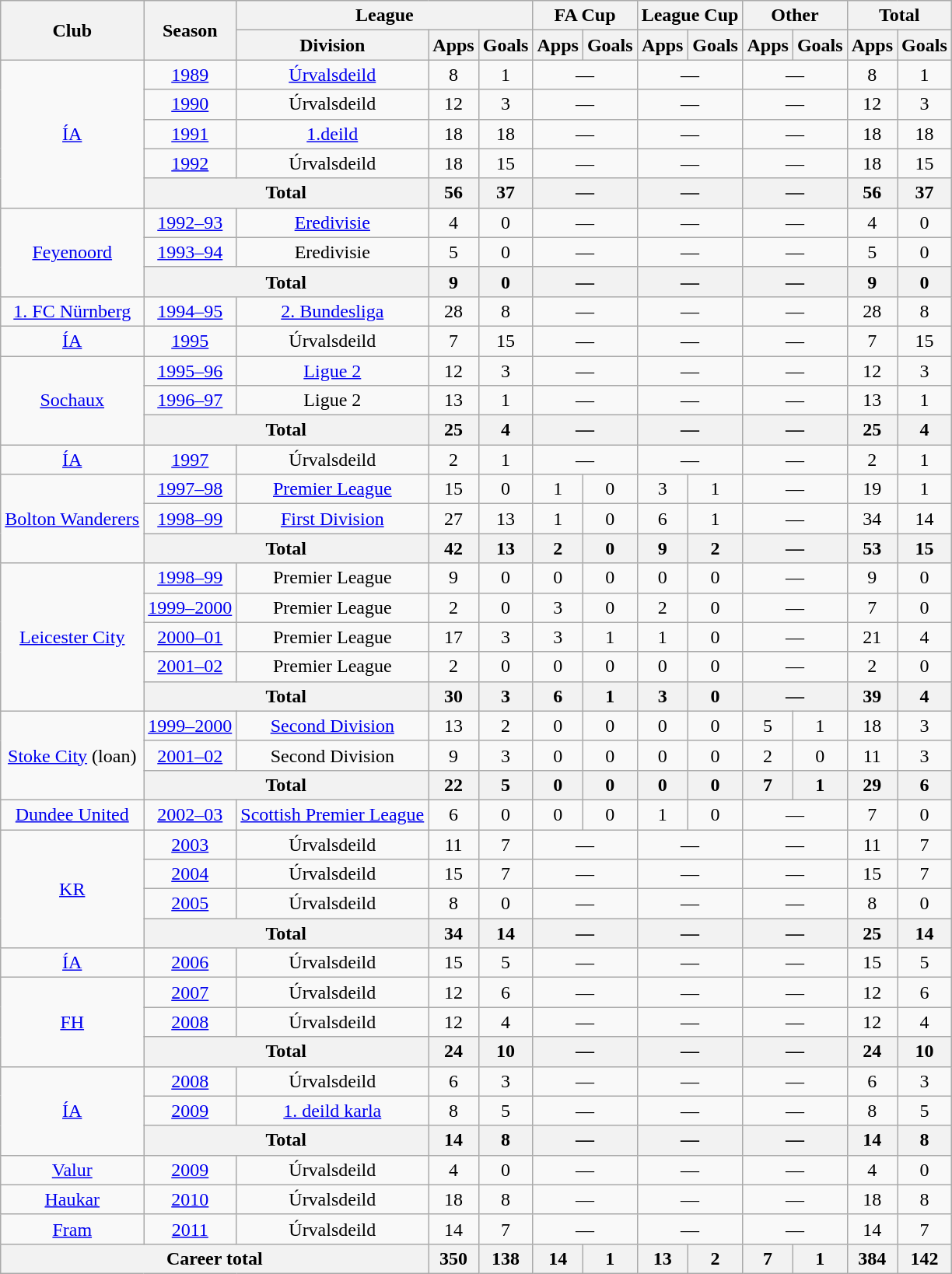<table class="wikitable" style="text-align: center">
<tr>
<th rowspan="2">Club</th>
<th rowspan="2">Season</th>
<th colspan="3">League</th>
<th colspan="2">FA Cup</th>
<th colspan="2">League Cup</th>
<th colspan="2">Other</th>
<th colspan="2">Total</th>
</tr>
<tr>
<th>Division</th>
<th>Apps</th>
<th>Goals</th>
<th>Apps</th>
<th>Goals</th>
<th>Apps</th>
<th>Goals</th>
<th>Apps</th>
<th>Goals</th>
<th>Apps</th>
<th>Goals</th>
</tr>
<tr>
<td rowspan="5"><a href='#'>ÍA</a></td>
<td><a href='#'>1989</a></td>
<td><a href='#'>Úrvalsdeild</a></td>
<td>8</td>
<td>1</td>
<td colspan="2">—</td>
<td colspan="2">—</td>
<td colspan="2">—</td>
<td>8</td>
<td>1</td>
</tr>
<tr>
<td><a href='#'>1990</a></td>
<td>Úrvalsdeild</td>
<td>12</td>
<td>3</td>
<td colspan="2">—</td>
<td colspan="2">—</td>
<td colspan="2">—</td>
<td>12</td>
<td>3</td>
</tr>
<tr>
<td><a href='#'>1991</a></td>
<td><a href='#'>1.deild</a></td>
<td>18</td>
<td>18</td>
<td colspan="2">—</td>
<td colspan="2">—</td>
<td colspan="2">—</td>
<td>18</td>
<td>18</td>
</tr>
<tr>
<td><a href='#'>1992</a></td>
<td>Úrvalsdeild</td>
<td>18</td>
<td>15</td>
<td colspan="2">—</td>
<td colspan="2">—</td>
<td colspan="2">—</td>
<td>18</td>
<td>15</td>
</tr>
<tr>
<th colspan="2">Total</th>
<th>56</th>
<th>37</th>
<th colspan="2">—</th>
<th colspan="2">—</th>
<th colspan="2">—</th>
<th>56</th>
<th>37</th>
</tr>
<tr>
<td rowspan="3"><a href='#'>Feyenoord</a></td>
<td><a href='#'>1992–93</a></td>
<td><a href='#'>Eredivisie</a></td>
<td>4</td>
<td>0</td>
<td colspan="2">—</td>
<td colspan="2">—</td>
<td colspan="2">—</td>
<td>4</td>
<td>0</td>
</tr>
<tr>
<td><a href='#'>1993–94</a></td>
<td>Eredivisie</td>
<td>5</td>
<td>0</td>
<td colspan="2">—</td>
<td colspan="2">—</td>
<td colspan="2">—</td>
<td>5</td>
<td>0</td>
</tr>
<tr>
<th colspan="2">Total</th>
<th>9</th>
<th>0</th>
<th colspan="2">—</th>
<th colspan="2">—</th>
<th colspan="2">—</th>
<th>9</th>
<th>0</th>
</tr>
<tr>
<td><a href='#'>1. FC Nürnberg</a></td>
<td><a href='#'>1994–95</a></td>
<td><a href='#'>2. Bundesliga</a></td>
<td>28</td>
<td>8</td>
<td colspan="2">—</td>
<td colspan="2">—</td>
<td colspan="2">—</td>
<td>28</td>
<td>8</td>
</tr>
<tr>
<td><a href='#'>ÍA</a></td>
<td><a href='#'>1995</a></td>
<td>Úrvalsdeild</td>
<td>7</td>
<td>15</td>
<td colspan="2">—</td>
<td colspan="2">—</td>
<td colspan="2">—</td>
<td>7</td>
<td>15</td>
</tr>
<tr>
<td rowspan="3"><a href='#'>Sochaux</a></td>
<td><a href='#'>1995–96</a></td>
<td><a href='#'>Ligue 2</a></td>
<td>12</td>
<td>3</td>
<td colspan="2">—</td>
<td colspan="2">—</td>
<td colspan="2">—</td>
<td>12</td>
<td>3</td>
</tr>
<tr>
<td><a href='#'>1996–97</a></td>
<td>Ligue 2</td>
<td>13</td>
<td>1</td>
<td colspan="2">—</td>
<td colspan="2">—</td>
<td colspan="2">—</td>
<td>13</td>
<td>1</td>
</tr>
<tr>
<th colspan="2">Total</th>
<th>25</th>
<th>4</th>
<th colspan="2">—</th>
<th colspan="2">—</th>
<th colspan="2">—</th>
<th>25</th>
<th>4</th>
</tr>
<tr>
<td><a href='#'>ÍA</a></td>
<td><a href='#'>1997</a></td>
<td>Úrvalsdeild</td>
<td>2</td>
<td>1</td>
<td colspan="2">—</td>
<td colspan="2">—</td>
<td colspan="2">—</td>
<td>2</td>
<td>1</td>
</tr>
<tr>
<td rowspan="3"><a href='#'>Bolton Wanderers</a></td>
<td><a href='#'>1997–98</a></td>
<td><a href='#'>Premier League</a></td>
<td>15</td>
<td>0</td>
<td>1</td>
<td>0</td>
<td>3</td>
<td>1</td>
<td colspan="2">—</td>
<td>19</td>
<td>1</td>
</tr>
<tr>
<td><a href='#'>1998–99</a></td>
<td><a href='#'>First Division</a></td>
<td>27</td>
<td>13</td>
<td>1</td>
<td>0</td>
<td>6</td>
<td>1</td>
<td colspan="2">—</td>
<td>34</td>
<td>14</td>
</tr>
<tr>
<th colspan="2">Total</th>
<th>42</th>
<th>13</th>
<th>2</th>
<th>0</th>
<th>9</th>
<th>2</th>
<th colspan="2">—</th>
<th>53</th>
<th>15</th>
</tr>
<tr>
<td rowspan="5"><a href='#'>Leicester City</a></td>
<td><a href='#'>1998–99</a></td>
<td>Premier League</td>
<td>9</td>
<td>0</td>
<td>0</td>
<td>0</td>
<td>0</td>
<td>0</td>
<td colspan="2">—</td>
<td>9</td>
<td>0</td>
</tr>
<tr>
<td><a href='#'>1999–2000</a></td>
<td>Premier League</td>
<td>2</td>
<td>0</td>
<td>3</td>
<td>0</td>
<td>2</td>
<td>0</td>
<td colspan="2">—</td>
<td>7</td>
<td>0</td>
</tr>
<tr>
<td><a href='#'>2000–01</a></td>
<td>Premier League</td>
<td>17</td>
<td>3</td>
<td>3</td>
<td>1</td>
<td>1</td>
<td>0</td>
<td colspan="2">—</td>
<td>21</td>
<td>4</td>
</tr>
<tr>
<td><a href='#'>2001–02</a></td>
<td>Premier League</td>
<td>2</td>
<td>0</td>
<td>0</td>
<td>0</td>
<td>0</td>
<td>0</td>
<td colspan="2">—</td>
<td>2</td>
<td>0</td>
</tr>
<tr>
<th colspan="2">Total</th>
<th>30</th>
<th>3</th>
<th>6</th>
<th>1</th>
<th>3</th>
<th>0</th>
<th colspan="2">—</th>
<th>39</th>
<th>4</th>
</tr>
<tr>
<td rowspan="3"><a href='#'>Stoke City</a> (loan)</td>
<td><a href='#'>1999–2000</a></td>
<td><a href='#'>Second Division</a></td>
<td>13</td>
<td>2</td>
<td>0</td>
<td>0</td>
<td>0</td>
<td>0</td>
<td>5</td>
<td>1</td>
<td>18</td>
<td>3</td>
</tr>
<tr>
<td><a href='#'>2001–02</a></td>
<td>Second Division</td>
<td>9</td>
<td>3</td>
<td>0</td>
<td>0</td>
<td>0</td>
<td>0</td>
<td>2</td>
<td>0</td>
<td>11</td>
<td>3</td>
</tr>
<tr>
<th colspan="2">Total</th>
<th>22</th>
<th>5</th>
<th>0</th>
<th>0</th>
<th>0</th>
<th>0</th>
<th>7</th>
<th>1</th>
<th>29</th>
<th>6</th>
</tr>
<tr>
<td><a href='#'>Dundee United</a></td>
<td><a href='#'>2002–03</a></td>
<td><a href='#'>Scottish Premier League</a></td>
<td>6</td>
<td>0</td>
<td>0</td>
<td>0</td>
<td>1</td>
<td>0</td>
<td colspan="2">—</td>
<td>7</td>
<td>0</td>
</tr>
<tr>
<td rowspan="4"><a href='#'>KR</a></td>
<td><a href='#'>2003</a></td>
<td>Úrvalsdeild</td>
<td>11</td>
<td>7</td>
<td colspan="2">—</td>
<td colspan="2">—</td>
<td colspan="2">—</td>
<td>11</td>
<td>7</td>
</tr>
<tr>
<td><a href='#'>2004</a></td>
<td>Úrvalsdeild</td>
<td>15</td>
<td>7</td>
<td colspan="2">—</td>
<td colspan="2">—</td>
<td colspan="2">—</td>
<td>15</td>
<td>7</td>
</tr>
<tr>
<td><a href='#'>2005</a></td>
<td>Úrvalsdeild</td>
<td>8</td>
<td>0</td>
<td colspan="2">—</td>
<td colspan="2">—</td>
<td colspan="2">—</td>
<td>8</td>
<td>0</td>
</tr>
<tr>
<th colspan="2">Total</th>
<th>34</th>
<th>14</th>
<th colspan="2">—</th>
<th colspan="2">—</th>
<th colspan="2">—</th>
<th>25</th>
<th>14</th>
</tr>
<tr>
<td><a href='#'>ÍA</a></td>
<td><a href='#'>2006</a></td>
<td>Úrvalsdeild</td>
<td>15</td>
<td>5</td>
<td colspan="2">—</td>
<td colspan="2">—</td>
<td colspan="2">—</td>
<td>15</td>
<td>5</td>
</tr>
<tr>
<td rowspan="3"><a href='#'>FH</a></td>
<td><a href='#'>2007</a></td>
<td>Úrvalsdeild</td>
<td>12</td>
<td>6</td>
<td colspan="2">—</td>
<td colspan="2">—</td>
<td colspan="2">—</td>
<td>12</td>
<td>6</td>
</tr>
<tr>
<td><a href='#'>2008</a></td>
<td>Úrvalsdeild</td>
<td>12</td>
<td>4</td>
<td colspan="2">—</td>
<td colspan="2">—</td>
<td colspan="2">—</td>
<td>12</td>
<td>4</td>
</tr>
<tr>
<th colspan="2">Total</th>
<th>24</th>
<th>10</th>
<th colspan="2">—</th>
<th colspan="2">—</th>
<th colspan="2">—</th>
<th>24</th>
<th>10</th>
</tr>
<tr>
<td rowspan="3"><a href='#'>ÍA</a></td>
<td><a href='#'>2008</a></td>
<td>Úrvalsdeild</td>
<td>6</td>
<td>3</td>
<td colspan="2">—</td>
<td colspan="2">—</td>
<td colspan="2">—</td>
<td>6</td>
<td>3</td>
</tr>
<tr>
<td><a href='#'>2009</a></td>
<td><a href='#'>1. deild karla</a></td>
<td>8</td>
<td>5</td>
<td colspan="2">—</td>
<td colspan="2">—</td>
<td colspan="2">—</td>
<td>8</td>
<td>5</td>
</tr>
<tr>
<th colspan="2">Total</th>
<th>14</th>
<th>8</th>
<th colspan="2">—</th>
<th colspan="2">—</th>
<th colspan="2">—</th>
<th>14</th>
<th>8</th>
</tr>
<tr>
<td><a href='#'>Valur</a></td>
<td><a href='#'>2009</a></td>
<td>Úrvalsdeild</td>
<td>4</td>
<td>0</td>
<td colspan="2">—</td>
<td colspan="2">—</td>
<td colspan="2">—</td>
<td>4</td>
<td>0</td>
</tr>
<tr>
<td><a href='#'>Haukar</a></td>
<td><a href='#'>2010</a></td>
<td>Úrvalsdeild</td>
<td>18</td>
<td>8</td>
<td colspan="2">—</td>
<td colspan="2">—</td>
<td colspan="2">—</td>
<td>18</td>
<td>8</td>
</tr>
<tr>
<td><a href='#'>Fram</a></td>
<td><a href='#'>2011</a></td>
<td>Úrvalsdeild</td>
<td>14</td>
<td>7</td>
<td colspan="2">—</td>
<td colspan="2">—</td>
<td colspan="2">—</td>
<td>14</td>
<td>7</td>
</tr>
<tr>
<th colspan="3">Career total</th>
<th>350</th>
<th>138</th>
<th>14</th>
<th>1</th>
<th>13</th>
<th>2</th>
<th>7</th>
<th>1</th>
<th>384</th>
<th>142</th>
</tr>
</table>
